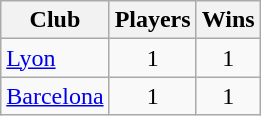<table class="wikitable">
<tr>
<th>Club</th>
<th>Players</th>
<th>Wins</th>
</tr>
<tr>
<td> <a href='#'>Lyon</a></td>
<td align=center>1</td>
<td align=center>1</td>
</tr>
<tr>
<td> <a href='#'>Barcelona</a></td>
<td align=center>1</td>
<td align=center>1</td>
</tr>
</table>
